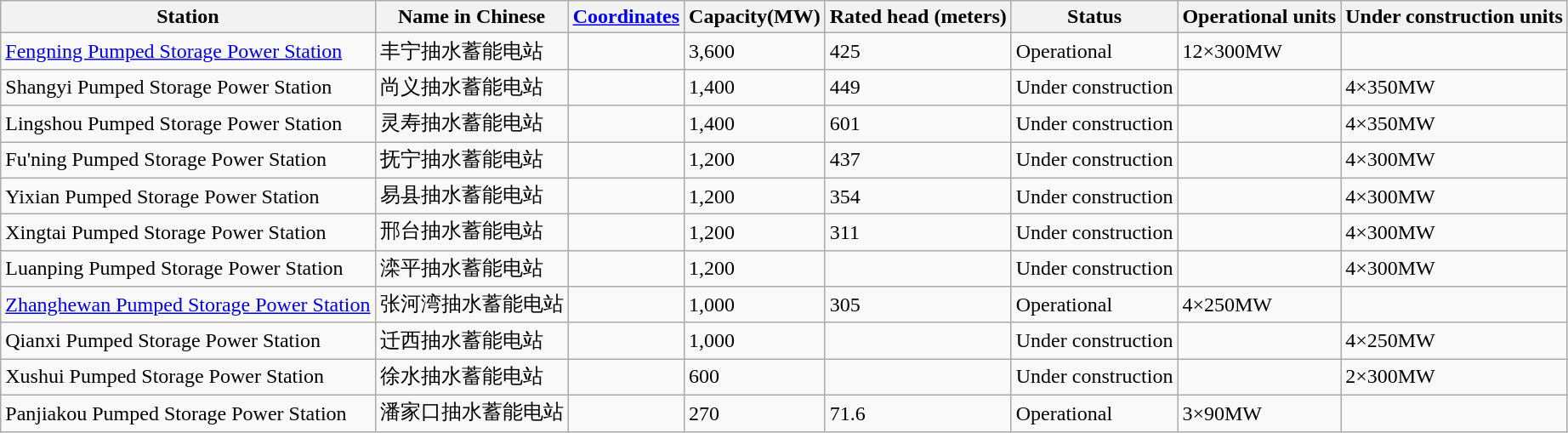<table class="wikitable sortable">
<tr>
<th>Station</th>
<th>Name in Chinese</th>
<th><a href='#'>Coordinates</a></th>
<th>Capacity(MW)</th>
<th>Rated head (meters)</th>
<th>Status</th>
<th>Operational units</th>
<th>Under construction units</th>
</tr>
<tr>
<td><a href='#'>Fengning Pumped Storage Power Station</a></td>
<td>丰宁抽水蓄能电站</td>
<td></td>
<td>3,600</td>
<td>425</td>
<td>Operational</td>
<td>12×300MW</td>
<td></td>
</tr>
<tr>
<td>Shangyi Pumped Storage Power Station</td>
<td>尚义抽水蓄能电站</td>
<td></td>
<td>1,400</td>
<td>449</td>
<td>Under construction</td>
<td></td>
<td>4×350MW</td>
</tr>
<tr>
<td>Lingshou Pumped Storage Power Station</td>
<td>灵寿抽水蓄能电站</td>
<td></td>
<td>1,400</td>
<td>601</td>
<td>Under construction</td>
<td></td>
<td>4×350MW</td>
</tr>
<tr>
<td>Fu'ning Pumped Storage Power Station</td>
<td>抚宁抽水蓄能电站</td>
<td></td>
<td>1,200</td>
<td>437</td>
<td>Under construction</td>
<td></td>
<td>4×300MW</td>
</tr>
<tr>
<td>Yixian Pumped Storage Power Station</td>
<td>易县抽水蓄能电站</td>
<td></td>
<td>1,200</td>
<td>354</td>
<td>Under construction</td>
<td></td>
<td>4×300MW</td>
</tr>
<tr>
<td>Xingtai Pumped Storage Power Station</td>
<td>邢台抽水蓄能电站</td>
<td></td>
<td>1,200</td>
<td>311</td>
<td>Under construction</td>
<td></td>
<td>4×300MW</td>
</tr>
<tr>
<td>Luanping Pumped Storage Power Station</td>
<td>滦平抽水蓄能电站</td>
<td></td>
<td>1,200</td>
<td></td>
<td>Under construction</td>
<td></td>
<td>4×300MW</td>
</tr>
<tr>
<td><a href='#'>Zhanghewan Pumped Storage Power Station</a></td>
<td>张河湾抽水蓄能电站</td>
<td></td>
<td>1,000</td>
<td>305</td>
<td>Operational</td>
<td>4×250MW</td>
<td></td>
</tr>
<tr>
<td>Qianxi Pumped Storage Power Station</td>
<td>迁西抽水蓄能电站</td>
<td></td>
<td>1,000</td>
<td></td>
<td>Under construction</td>
<td></td>
<td>4×250MW</td>
</tr>
<tr>
<td>Xushui Pumped Storage Power Station</td>
<td>徐水抽水蓄能电站</td>
<td></td>
<td>600</td>
<td></td>
<td>Under construction</td>
<td></td>
<td>2×300MW</td>
</tr>
<tr>
<td>Panjiakou Pumped Storage Power Station</td>
<td>潘家口抽水蓄能电站</td>
<td></td>
<td>270</td>
<td>71.6</td>
<td>Operational</td>
<td>3×90MW</td>
<td></td>
</tr>
</table>
